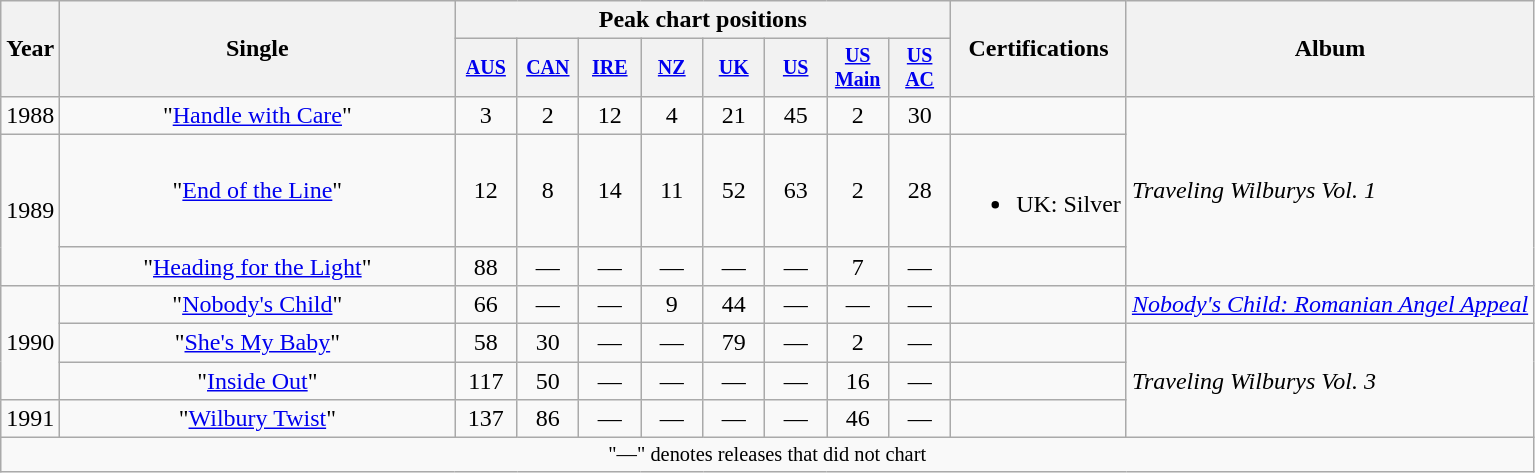<table class="wikitable plainrowheaders" style="text-align:center">
<tr>
<th rowspan="2">Year</th>
<th rowspan="2" style="width:16em;">Single</th>
<th colspan="8">Peak chart positions</th>
<th rowspan="2">Certifications</th>
<th rowspan="2">Album</th>
</tr>
<tr style="font-size:smaller;">
<th style="width:35px;"><a href='#'>AUS</a><br></th>
<th style="width:35px;"><a href='#'>CAN</a><br></th>
<th style="width:35px;"><a href='#'>IRE</a><br></th>
<th style="width:35px;"><a href='#'>NZ</a><br></th>
<th style="width:35px;"><a href='#'>UK</a><br></th>
<th style="width:35px;"><a href='#'>US</a><br></th>
<th style="width:35px;"><a href='#'>US Main</a><br></th>
<th style="width:35px;"><a href='#'>US AC</a><br></th>
</tr>
<tr>
<td>1988</td>
<td>"<a href='#'>Handle with Care</a>"</td>
<td>3</td>
<td>2</td>
<td>12</td>
<td>4</td>
<td>21</td>
<td>45</td>
<td>2</td>
<td>30</td>
<td></td>
<td style="text-align:left;" rowspan="3"><em>Traveling Wilburys Vol. 1</em></td>
</tr>
<tr>
<td rowspan="2">1989</td>
<td>"<a href='#'>End of the Line</a>"</td>
<td>12</td>
<td>8</td>
<td>14</td>
<td>11</td>
<td>52</td>
<td>63</td>
<td>2</td>
<td>28</td>
<td><br><ul><li>UK: Silver</li></ul></td>
</tr>
<tr>
<td>"<a href='#'>Heading for the Light</a>"</td>
<td>88</td>
<td>—</td>
<td>—</td>
<td>—</td>
<td>—</td>
<td>—</td>
<td>7</td>
<td>—</td>
<td></td>
</tr>
<tr>
<td rowspan="3">1990</td>
<td>"<a href='#'>Nobody's Child</a>"</td>
<td>66</td>
<td>—</td>
<td>—</td>
<td>9</td>
<td>44</td>
<td>—</td>
<td>—</td>
<td>—</td>
<td></td>
<td style="text-align:left;"><em><a href='#'>Nobody's Child: Romanian Angel Appeal</a></em></td>
</tr>
<tr>
<td>"<a href='#'>She's My Baby</a>"</td>
<td>58</td>
<td>30</td>
<td>—</td>
<td>—</td>
<td>79</td>
<td>—</td>
<td>2</td>
<td>—</td>
<td></td>
<td style="text-align:left;" rowspan="3"><em>Traveling Wilburys Vol. 3</em></td>
</tr>
<tr>
<td>"<a href='#'>Inside Out</a>"</td>
<td>117</td>
<td>50</td>
<td>—</td>
<td>—</td>
<td>—</td>
<td>—</td>
<td>16</td>
<td>—</td>
<td></td>
</tr>
<tr>
<td>1991</td>
<td>"<a href='#'>Wilbury Twist</a>"</td>
<td>137</td>
<td>86</td>
<td>—</td>
<td>—</td>
<td>—</td>
<td>—</td>
<td>46</td>
<td>—</td>
<td></td>
</tr>
<tr>
<td colspan="12" style="font-size:85%">"—" denotes releases that did not chart</td>
</tr>
</table>
